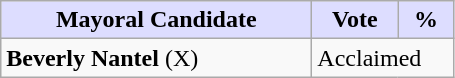<table class="wikitable">
<tr>
<th style="background:#ddf; width:200px;">Mayoral Candidate</th>
<th style="background:#ddf; width:50px;">Vote</th>
<th style="background:#ddf; width:30px;">%</th>
</tr>
<tr>
<td><strong>Beverly Nantel</strong> (X)</td>
<td colspan="2">Acclaimed</td>
</tr>
</table>
